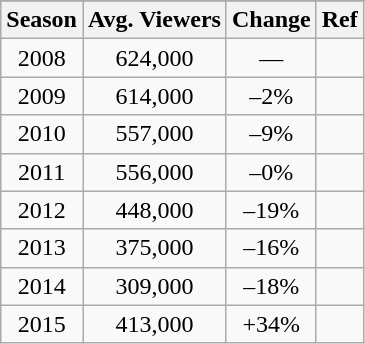<table class="wikitable sortable"  style="text-align: center;">
<tr>
</tr>
<tr>
<th>Season</th>
<th>Avg. Viewers</th>
<th>Change</th>
<th>Ref</th>
</tr>
<tr>
<td>2008</td>
<td>624,000</td>
<td>—</td>
<td></td>
</tr>
<tr>
<td>2009</td>
<td>614,000</td>
<td>–2%</td>
<td></td>
</tr>
<tr>
<td>2010</td>
<td>557,000</td>
<td>–9%</td>
<td></td>
</tr>
<tr>
<td>2011</td>
<td>556,000</td>
<td>–0%</td>
<td></td>
</tr>
<tr>
<td>2012</td>
<td>448,000</td>
<td>–19%</td>
<td></td>
</tr>
<tr>
<td>2013</td>
<td>375,000</td>
<td>–16%</td>
<td></td>
</tr>
<tr>
<td>2014</td>
<td>309,000</td>
<td>–18%</td>
<td></td>
</tr>
<tr>
<td>2015</td>
<td>413,000</td>
<td>+34%</td>
<td></td>
</tr>
</table>
